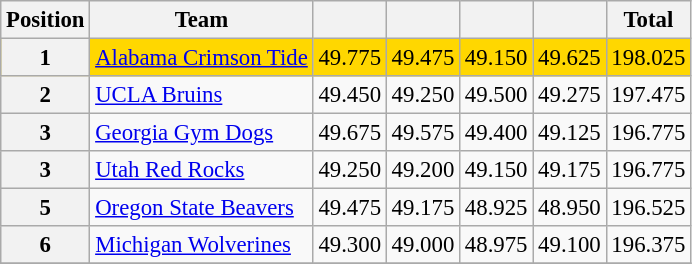<table class="wikitable sortable" style="text-align:center; font-size:95%">
<tr>
<th scope=col>Position</th>
<th scope=col>Team</th>
<th scope=col></th>
<th scope=col></th>
<th scope=col></th>
<th scope=col></th>
<th scope=col>Total</th>
</tr>
<tr bgcolor=gold>
<th scope=row>1</th>
<td align=left><a href='#'>Alabama Crimson Tide</a></td>
<td>49.775</td>
<td>49.475</td>
<td>49.150</td>
<td>49.625</td>
<td>198.025</td>
</tr>
<tr>
<th scope=row>2</th>
<td align=left><a href='#'>UCLA Bruins</a></td>
<td>49.450</td>
<td>49.250</td>
<td>49.500</td>
<td>49.275</td>
<td>197.475</td>
</tr>
<tr>
<th scope=row>3</th>
<td align=left><a href='#'>Georgia Gym Dogs</a></td>
<td>49.675</td>
<td>49.575</td>
<td>49.400</td>
<td>49.125</td>
<td>196.775</td>
</tr>
<tr>
<th scope=row>3</th>
<td align=left><a href='#'>Utah Red Rocks</a></td>
<td>49.250</td>
<td>49.200</td>
<td>49.150</td>
<td>49.175</td>
<td>196.775</td>
</tr>
<tr>
<th scope=row>5</th>
<td align=left><a href='#'>Oregon State Beavers</a></td>
<td>49.475</td>
<td>49.175</td>
<td>48.925</td>
<td>48.950</td>
<td>196.525</td>
</tr>
<tr>
<th scope=row>6</th>
<td align=left><a href='#'>Michigan Wolverines</a></td>
<td>49.300</td>
<td>49.000</td>
<td>48.975</td>
<td>49.100</td>
<td>196.375</td>
</tr>
<tr>
</tr>
</table>
